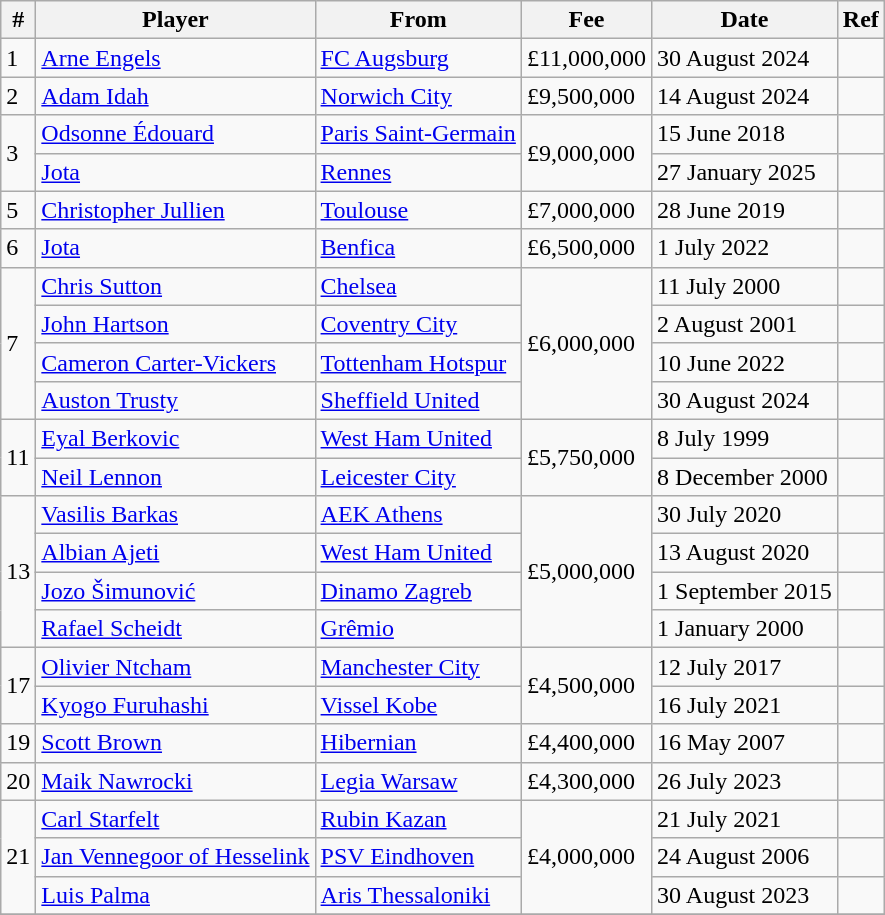<table class="wikitable sortable">
<tr>
<th>#</th>
<th>Player</th>
<th>From</th>
<th>Fee</th>
<th>Date</th>
<th>Ref</th>
</tr>
<tr>
<td>1</td>
<td> <a href='#'>Arne Engels</a></td>
<td> <a href='#'>FC Augsburg</a></td>
<td>£11,000,000</td>
<td>30 August 2024</td>
<td></td>
</tr>
<tr>
<td>2</td>
<td> <a href='#'>Adam Idah</a></td>
<td> <a href='#'>Norwich City</a></td>
<td>£9,500,000</td>
<td>14 August 2024</td>
<td></td>
</tr>
<tr>
<td rowspan="2">3</td>
<td> <a href='#'>Odsonne Édouard</a></td>
<td> <a href='#'>Paris Saint-Germain</a></td>
<td rowspan="2">£9,000,000</td>
<td>15 June 2018</td>
<td></td>
</tr>
<tr>
<td> <a href='#'>Jota</a></td>
<td> <a href='#'>Rennes</a></td>
<td>27 January 2025</td>
<td></td>
</tr>
<tr>
<td>5</td>
<td> <a href='#'>Christopher Jullien</a></td>
<td> <a href='#'>Toulouse</a></td>
<td>£7,000,000</td>
<td>28 June 2019</td>
<td></td>
</tr>
<tr>
<td>6</td>
<td> <a href='#'>Jota</a></td>
<td> <a href='#'>Benfica</a></td>
<td>£6,500,000</td>
<td>1 July 2022</td>
<td></td>
</tr>
<tr>
<td rowspan="4">7</td>
<td> <a href='#'>Chris Sutton</a></td>
<td> <a href='#'>Chelsea</a></td>
<td rowspan="4">£6,000,000</td>
<td>11 July 2000</td>
<td></td>
</tr>
<tr>
<td> <a href='#'>John Hartson</a></td>
<td> <a href='#'>Coventry City</a></td>
<td>2 August 2001</td>
<td></td>
</tr>
<tr>
<td> <a href='#'>Cameron Carter-Vickers</a></td>
<td> <a href='#'>Tottenham Hotspur</a></td>
<td>10 June 2022</td>
<td></td>
</tr>
<tr>
<td> <a href='#'>Auston Trusty</a></td>
<td> <a href='#'>Sheffield United</a></td>
<td>30 August 2024</td>
<td></td>
</tr>
<tr>
<td rowspan="2">11</td>
<td> <a href='#'>Eyal Berkovic</a></td>
<td> <a href='#'>West Ham United</a></td>
<td rowspan="2">£5,750,000</td>
<td>8 July 1999</td>
<td></td>
</tr>
<tr>
<td> <a href='#'>Neil Lennon</a></td>
<td> <a href='#'>Leicester City</a></td>
<td>8 December 2000</td>
<td></td>
</tr>
<tr>
<td rowspan="4">13</td>
<td> <a href='#'>Vasilis Barkas</a></td>
<td> <a href='#'>AEK Athens</a></td>
<td rowspan="4">£5,000,000</td>
<td>30 July 2020</td>
<td></td>
</tr>
<tr>
<td> <a href='#'>Albian Ajeti</a></td>
<td> <a href='#'>West Ham United</a></td>
<td>13 August 2020</td>
<td></td>
</tr>
<tr>
<td> <a href='#'>Jozo Šimunović</a></td>
<td> <a href='#'>Dinamo Zagreb</a></td>
<td>1 September 2015</td>
<td></td>
</tr>
<tr>
<td> <a href='#'>Rafael Scheidt</a></td>
<td> <a href='#'>Grêmio</a></td>
<td>1 January 2000</td>
<td></td>
</tr>
<tr>
<td rowspan="2">17</td>
<td> <a href='#'>Olivier Ntcham</a></td>
<td> <a href='#'>Manchester City</a></td>
<td rowspan="2">£4,500,000</td>
<td>12 July 2017</td>
<td></td>
</tr>
<tr>
<td> <a href='#'>Kyogo Furuhashi</a></td>
<td> <a href='#'>Vissel Kobe</a></td>
<td>16 July 2021</td>
<td></td>
</tr>
<tr>
<td>19</td>
<td> <a href='#'>Scott Brown</a></td>
<td> <a href='#'>Hibernian</a></td>
<td>£4,400,000</td>
<td>16 May 2007</td>
<td></td>
</tr>
<tr>
<td>20</td>
<td> <a href='#'>Maik Nawrocki</a></td>
<td> <a href='#'>Legia Warsaw</a></td>
<td>£4,300,000</td>
<td>26 July 2023</td>
<td></td>
</tr>
<tr>
<td rowspan="3">21</td>
<td> <a href='#'>Carl Starfelt</a></td>
<td> <a href='#'>Rubin Kazan</a></td>
<td rowspan="3">£4,000,000</td>
<td>21 July 2021</td>
<td></td>
</tr>
<tr>
<td> <a href='#'>Jan Vennegoor of Hesselink</a></td>
<td> <a href='#'>PSV Eindhoven</a></td>
<td>24 August 2006</td>
<td></td>
</tr>
<tr>
<td> <a href='#'>Luis Palma</a></td>
<td> <a href='#'>Aris Thessaloniki</a></td>
<td>30 August 2023</td>
<td></td>
</tr>
<tr>
</tr>
</table>
